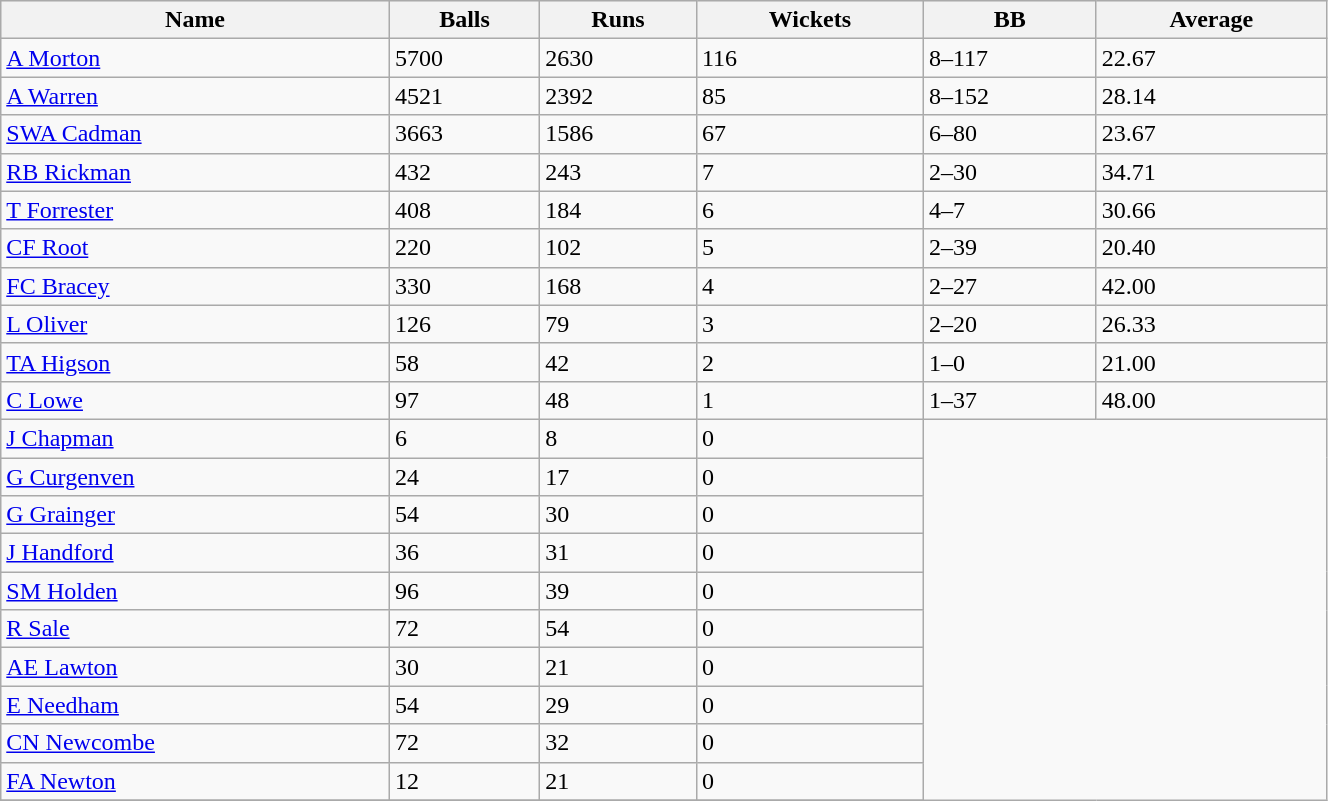<table class="wikitable sortable" width="70%">
<tr bgcolor="#efefef">
<th>Name</th>
<th>Balls</th>
<th>Runs</th>
<th>Wickets</th>
<th>BB</th>
<th>Average</th>
</tr>
<tr>
<td><a href='#'>A Morton</a></td>
<td>5700</td>
<td>2630</td>
<td>116</td>
<td>8–117</td>
<td>22.67</td>
</tr>
<tr>
<td><a href='#'>A Warren</a></td>
<td>4521</td>
<td>2392</td>
<td>85</td>
<td>8–152</td>
<td>28.14</td>
</tr>
<tr>
<td><a href='#'>SWA Cadman</a></td>
<td>3663</td>
<td>1586</td>
<td>67</td>
<td>6–80</td>
<td>23.67</td>
</tr>
<tr>
<td><a href='#'>RB Rickman</a></td>
<td>432</td>
<td>243</td>
<td>7</td>
<td>2–30</td>
<td>34.71</td>
</tr>
<tr>
<td><a href='#'>T Forrester</a></td>
<td>408</td>
<td>184</td>
<td>6</td>
<td>4–7</td>
<td>30.66</td>
</tr>
<tr>
<td><a href='#'>CF Root</a></td>
<td>220</td>
<td>102</td>
<td>5</td>
<td>2–39</td>
<td>20.40</td>
</tr>
<tr>
<td><a href='#'>FC Bracey</a></td>
<td>330</td>
<td>168</td>
<td>4</td>
<td>2–27</td>
<td>42.00</td>
</tr>
<tr>
<td><a href='#'>L Oliver</a></td>
<td>126</td>
<td>79</td>
<td>3</td>
<td>2–20</td>
<td>26.33</td>
</tr>
<tr>
<td><a href='#'>TA Higson</a></td>
<td>58</td>
<td>42</td>
<td>2</td>
<td>1–0</td>
<td>21.00</td>
</tr>
<tr>
<td><a href='#'>C Lowe</a></td>
<td>97</td>
<td>48</td>
<td>1</td>
<td>1–37</td>
<td>48.00</td>
</tr>
<tr>
<td><a href='#'>J Chapman</a></td>
<td>6</td>
<td>8</td>
<td>0</td>
</tr>
<tr>
<td><a href='#'>G Curgenven</a></td>
<td>24</td>
<td>17</td>
<td>0</td>
</tr>
<tr>
<td><a href='#'>G Grainger</a></td>
<td>54</td>
<td>30</td>
<td>0</td>
</tr>
<tr>
<td><a href='#'>J Handford</a></td>
<td>36</td>
<td>31</td>
<td>0</td>
</tr>
<tr>
<td><a href='#'>SM Holden</a></td>
<td>96</td>
<td>39</td>
<td>0</td>
</tr>
<tr>
<td><a href='#'>R Sale</a></td>
<td>72</td>
<td>54</td>
<td>0</td>
</tr>
<tr>
<td><a href='#'>AE Lawton</a></td>
<td>30</td>
<td>21</td>
<td>0</td>
</tr>
<tr>
<td><a href='#'>E Needham</a></td>
<td>54</td>
<td>29</td>
<td>0</td>
</tr>
<tr>
<td><a href='#'>CN Newcombe</a></td>
<td>72</td>
<td>32</td>
<td>0</td>
</tr>
<tr>
<td><a href='#'>FA Newton</a></td>
<td>12</td>
<td>21</td>
<td>0</td>
</tr>
<tr>
</tr>
</table>
